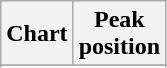<table class="wikitable plainrowheaders">
<tr>
<th>Chart</th>
<th>Peak<br>position</th>
</tr>
<tr>
</tr>
<tr>
</tr>
<tr>
</tr>
</table>
